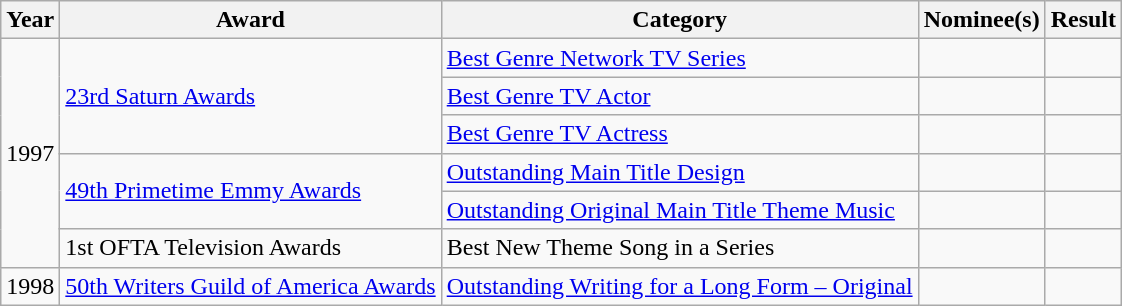<table class="wikitable sortable">
<tr>
<th>Year</th>
<th>Award</th>
<th>Category</th>
<th>Nominee(s)</th>
<th>Result</th>
</tr>
<tr>
<td rowspan="6">1997</td>
<td rowspan="3"><a href='#'>23rd Saturn Awards</a></td>
<td><a href='#'>Best Genre Network TV Series</a></td>
<td></td>
<td></td>
</tr>
<tr>
<td><a href='#'>Best Genre TV Actor</a></td>
<td></td>
<td></td>
</tr>
<tr>
<td><a href='#'>Best Genre TV Actress</a></td>
<td></td>
<td></td>
</tr>
<tr>
<td rowspan="2"><a href='#'>49th Primetime Emmy Awards</a></td>
<td><a href='#'>Outstanding Main Title Design</a></td>
<td></td>
<td></td>
</tr>
<tr>
<td><a href='#'>Outstanding Original Main Title Theme Music</a></td>
<td></td>
<td></td>
</tr>
<tr>
<td>1st OFTA Television Awards</td>
<td>Best New Theme Song in a Series</td>
<td></td>
<td></td>
</tr>
<tr>
<td>1998</td>
<td><a href='#'>50th Writers Guild of America Awards</a></td>
<td><a href='#'>Outstanding Writing for a Long Form – Original</a></td>
<td></td>
<td></td>
</tr>
</table>
